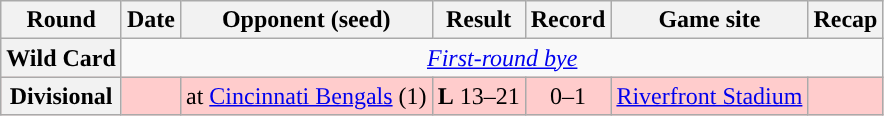<table class="wikitable" style="text-align:center">
<tr>
<th>Round</th>
<th>Date</th>
<th>Opponent (seed)</th>
<th>Result</th>
<th>Record</th>
<th>Game site</th>
<th>Recap</th>
</tr>
<tr>
<th>Wild Card</th>
<td colspan="6"><em><a href='#'>First-round bye</a></em></td>
</tr>
<tr style="background:#fcc">
<th>Divisional</th>
<td></td>
<td>at <a href='#'>Cincinnati Bengals</a> (1)</td>
<td><strong>L</strong> 13–21</td>
<td>0–1</td>
<td><a href='#'>Riverfront Stadium</a></td>
<td></td>
</tr>
</table>
